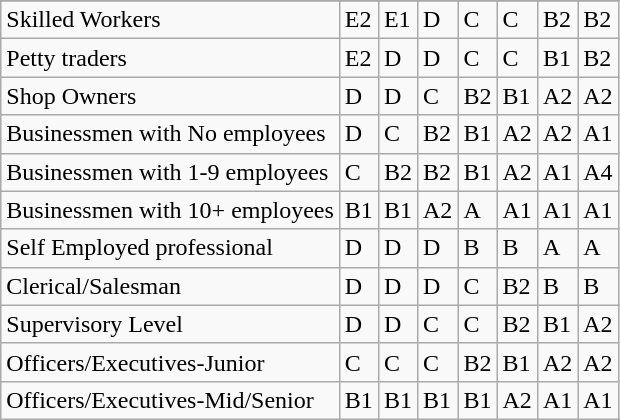<table class="wikitable">
<tr gkk but not graduate!! Graduate/Postgraduate general!! Graduate/Postgraduate professional>
</tr>
<tr>
<td>Skilled Workers</td>
<td>E2</td>
<td>E1</td>
<td>D</td>
<td>C</td>
<td>C</td>
<td>B2</td>
<td>B2</td>
</tr>
<tr>
<td>Petty traders</td>
<td>E2</td>
<td>D</td>
<td>D</td>
<td>C</td>
<td>C</td>
<td>B1</td>
<td>B2</td>
</tr>
<tr>
<td>Shop Owners</td>
<td>D</td>
<td>D</td>
<td>C</td>
<td>B2</td>
<td>B1</td>
<td>A2</td>
<td>A2</td>
</tr>
<tr>
<td>Businessmen with No employees</td>
<td>D</td>
<td>C</td>
<td>B2</td>
<td>B1</td>
<td>A2</td>
<td>A2</td>
<td>A1</td>
</tr>
<tr>
<td>Businessmen with 1-9 employees</td>
<td>C</td>
<td>B2</td>
<td>B2</td>
<td>B1</td>
<td>A2</td>
<td>A1</td>
<td>A4</td>
</tr>
<tr>
<td>Businessmen with 10+ employees</td>
<td>B1</td>
<td>B1</td>
<td>A2</td>
<td>A</td>
<td>A1</td>
<td>A1</td>
<td>A1</td>
</tr>
<tr>
<td>Self Employed professional</td>
<td>D</td>
<td>D</td>
<td>D</td>
<td>B</td>
<td>B</td>
<td>A</td>
<td>A</td>
</tr>
<tr>
<td>Clerical/Salesman</td>
<td>D</td>
<td>D</td>
<td>D</td>
<td>C</td>
<td>B2</td>
<td>B</td>
<td>B</td>
</tr>
<tr>
<td>Supervisory Level</td>
<td>D</td>
<td>D</td>
<td>C</td>
<td>C</td>
<td>B2</td>
<td>B1</td>
<td>A2</td>
</tr>
<tr>
<td>Officers/Executives-Junior</td>
<td>C</td>
<td>C</td>
<td>C</td>
<td>B2</td>
<td>B1</td>
<td>A2</td>
<td>A2</td>
</tr>
<tr>
<td>Officers/Executives-Mid/Senior</td>
<td>B1</td>
<td>B1</td>
<td>B1</td>
<td>B1</td>
<td>A2</td>
<td>A1</td>
<td>A1</td>
</tr>
</table>
